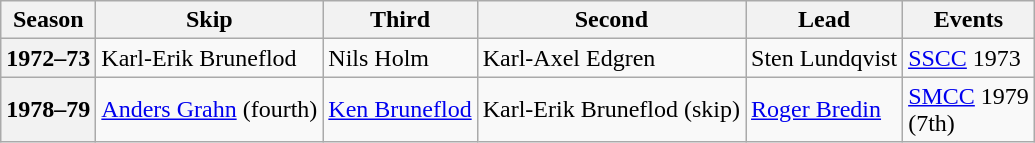<table class="wikitable">
<tr>
<th scope="col">Season</th>
<th scope="col">Skip</th>
<th scope="col">Third</th>
<th scope="col">Second</th>
<th scope="col">Lead</th>
<th scope="col">Events</th>
</tr>
<tr>
<th scope="row">1972–73</th>
<td>Karl-Erik Bruneflod</td>
<td>Nils Holm</td>
<td>Karl-Axel Edgren</td>
<td>Sten Lundqvist</td>
<td><a href='#'>SSCC</a> 1973 </td>
</tr>
<tr>
<th scope="row">1978–79</th>
<td><a href='#'>Anders Grahn</a> (fourth)</td>
<td><a href='#'>Ken Bruneflod</a></td>
<td>Karl-Erik Bruneflod (skip)</td>
<td><a href='#'>Roger Bredin</a></td>
<td><a href='#'>SMCC</a> 1979 <br> (7th)</td>
</tr>
</table>
